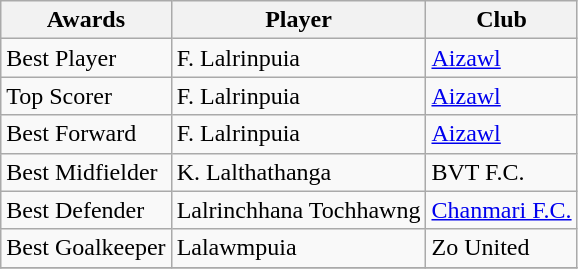<table class="wikitable" style="text-align: left;">
<tr>
<th>Awards</th>
<th>Player</th>
<th>Club</th>
</tr>
<tr>
<td>Best Player</td>
<td>F. Lalrinpuia</td>
<td><a href='#'>Aizawl</a></td>
</tr>
<tr>
<td>Top Scorer</td>
<td>F. Lalrinpuia</td>
<td><a href='#'>Aizawl</a></td>
</tr>
<tr>
<td>Best Forward</td>
<td>F. Lalrinpuia</td>
<td><a href='#'>Aizawl</a></td>
</tr>
<tr>
<td>Best Midfielder</td>
<td>K. Lalthathanga</td>
<td>BVT F.C.</td>
</tr>
<tr>
<td>Best Defender</td>
<td>Lalrinchhana Tochhawng</td>
<td><a href='#'>Chanmari F.C.</a></td>
</tr>
<tr>
<td>Best Goalkeeper</td>
<td>Lalawmpuia</td>
<td>Zo United</td>
</tr>
<tr>
</tr>
</table>
